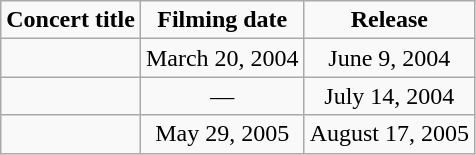<table class="wikitable" style="text-align:center">
<tr>
<td><strong>Concert title</strong></td>
<td><strong>Filming date</strong></td>
<td><strong>Release</strong></td>
</tr>
<tr>
<td></td>
<td>March 20, 2004</td>
<td>June 9, 2004</td>
</tr>
<tr>
<td></td>
<td>—</td>
<td>July 14, 2004</td>
</tr>
<tr>
<td></td>
<td>May 29, 2005</td>
<td>August 17, 2005</td>
</tr>
</table>
